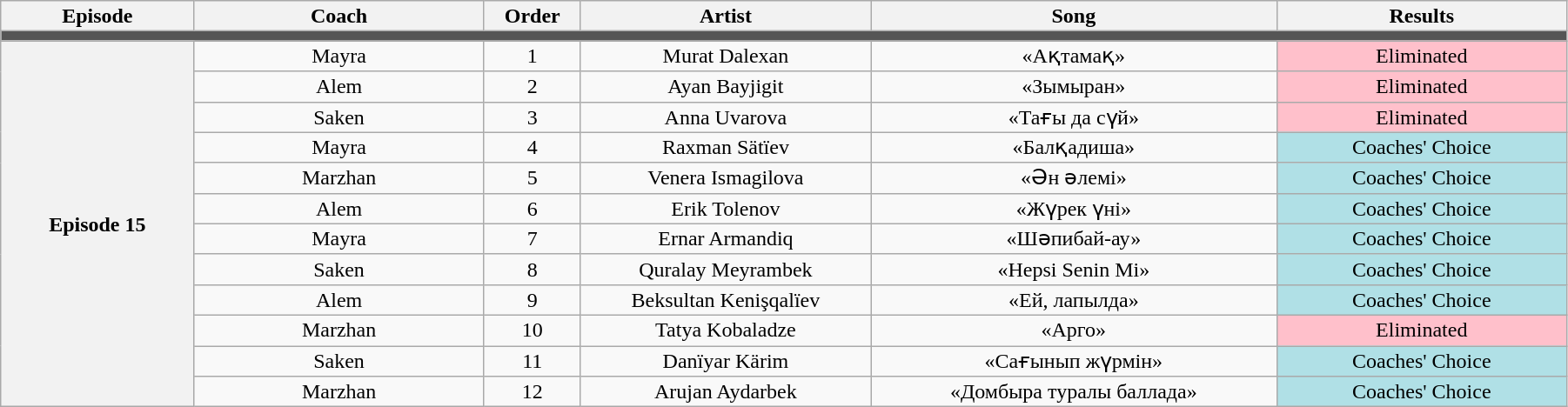<table class="wikitable" style="text-align:center; line-height:16px; width:95%;">
<tr>
<th style="width:10%;">Episode</th>
<th style="width:15%;">Coach</th>
<th style="width:05%;">Order</th>
<th style="width:15%;">Artist</th>
<th style="width:21%;">Song</th>
<th style="width:15%;">Results</th>
</tr>
<tr>
<th colspan="6" style="background:#555555;"></th>
</tr>
<tr>
<th rowspan="12">Episode 15<br></th>
<td>Mayra</td>
<td>1</td>
<td>Murat Dalexan</td>
<td>«Ақтамақ»</td>
<td style="background:pink;">Eliminated</td>
</tr>
<tr>
<td>Alem</td>
<td>2</td>
<td>Ayan Bayjigit</td>
<td>«Зымыран»</td>
<td style="background:pink;">Eliminated</td>
</tr>
<tr>
<td>Saken</td>
<td>3</td>
<td>Anna Uvarova</td>
<td>«Тағы да сүй»</td>
<td style="background:pink;">Eliminated</td>
</tr>
<tr>
<td>Mayra</td>
<td>4</td>
<td>Raxman Sätïev</td>
<td>«Балқадиша»</td>
<td style="background:#B0E0E6;">Coaches' Choice</td>
</tr>
<tr>
<td scope="row">Marzhan</td>
<td>5</td>
<td>Venera Ismagilova</td>
<td>«Ән әлемі»</td>
<td style="background:#B0E0E6;">Coaches' Choice</td>
</tr>
<tr>
<td>Alem</td>
<td>6</td>
<td>Erik Tolenov</td>
<td>«Жүрек үні»</td>
<td style="background:#B0E0E6;">Coaches' Choice</td>
</tr>
<tr>
<td>Mayra</td>
<td>7</td>
<td>Ernar Armandiq</td>
<td>«Шәпибай-ау»</td>
<td style="background:#B0E0E6;">Coaches' Choice</td>
</tr>
<tr>
<td>Saken</td>
<td>8</td>
<td>Quralay Meyrambek</td>
<td>«Hepsi Senin Mi»</td>
<td style="background:#B0E0E6;">Coaches' Choice</td>
</tr>
<tr>
<td>Alem</td>
<td>9</td>
<td>Beksultan Kenişqalïev</td>
<td>«Ей, лапылда»</td>
<td style="background:#B0E0E6;">Coaches' Choice</td>
</tr>
<tr>
<td>Marzhan</td>
<td>10</td>
<td>Tatya Kobaladze</td>
<td>«Арго»</td>
<td style="background:pink;">Eliminated</td>
</tr>
<tr>
<td>Saken</td>
<td>11</td>
<td>Danïyar Kärim</td>
<td>«Сағынып жүрмін»</td>
<td style="background:#B0E0E6;">Coaches' Choice</td>
</tr>
<tr>
<td>Marzhan</td>
<td>12</td>
<td>Arujan Aydarbek</td>
<td>«Домбыра туралы баллада»</td>
<td style="background:#B0E0E6;">Coaches' Choice</td>
</tr>
</table>
